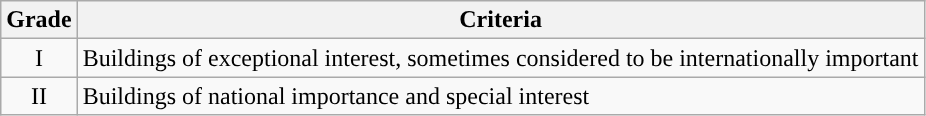<table class="wikitable">
<tr>
<th>Grade</th>
<th>Criteria</th>
</tr>
<tr>
<td align="center" >I</td>
<td>Buildings of exceptional interest, sometimes considered to be internationally important</td>
</tr>
<tr>
<td align="center" >II</td>
<td>Buildings of national importance and special interest</td>
</tr>
</table>
